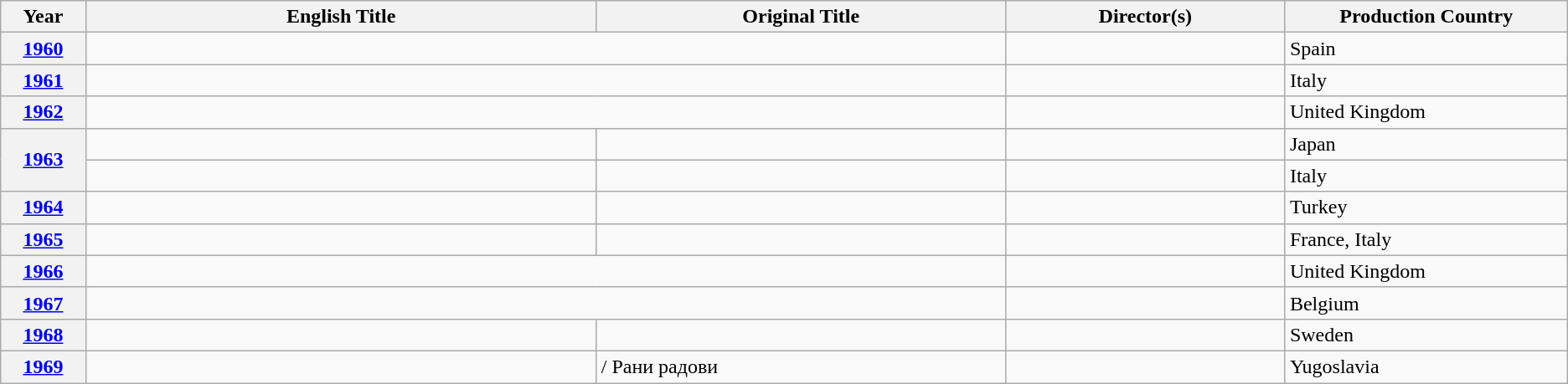<table class="wikitable unsortable">
<tr>
<th scope="col" style="width:1%;">Year</th>
<th scope="col" style="width:10%;">English Title</th>
<th scope="col" style="width:8%;">Original Title</th>
<th scope="col" style="width:5%;">Director(s)</th>
<th scope="col" style="width:5%;">Production Country</th>
</tr>
<tr>
<th style="text-align:center;"><a href='#'>1960</a></th>
<td colspan="2"></td>
<td></td>
<td>Spain</td>
</tr>
<tr>
<th style="text-align:center;"><a href='#'>1961</a></th>
<td colspan="2"></td>
<td></td>
<td>Italy</td>
</tr>
<tr>
<th style="text-align:center;"><a href='#'>1962</a></th>
<td colspan="2"></td>
<td></td>
<td>United Kingdom</td>
</tr>
<tr>
<th rowspan="2" style="text-align:center;"><a href='#'>1963</a></th>
<td></td>
<td></td>
<td></td>
<td>Japan</td>
</tr>
<tr>
<td></td>
<td></td>
<td></td>
<td>Italy</td>
</tr>
<tr>
<th style="text-align:center;"><a href='#'>1964</a></th>
<td></td>
<td></td>
<td></td>
<td>Turkey</td>
</tr>
<tr>
<th style="text-align:center;"><a href='#'>1965</a></th>
<td></td>
<td></td>
<td></td>
<td>France, Italy</td>
</tr>
<tr>
<th style="text-align:center;"><a href='#'>1966</a></th>
<td colspan="2"></td>
<td></td>
<td>United Kingdom</td>
</tr>
<tr>
<th style="text-align:center;"><a href='#'>1967</a></th>
<td colspan="2"></td>
<td></td>
<td>Belgium</td>
</tr>
<tr>
<th style="text-align:center;"><a href='#'>1968</a></th>
<td></td>
<td></td>
<td></td>
<td>Sweden</td>
</tr>
<tr>
<th style="text-align:center;"><a href='#'>1969</a></th>
<td></td>
<td> / Рани радови</td>
<td></td>
<td>Yugoslavia</td>
</tr>
</table>
